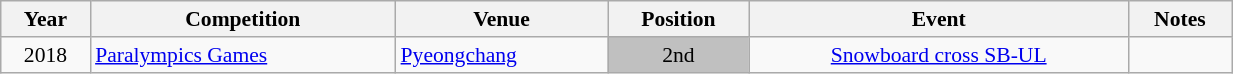<table class="wikitable" width=65% style="font-size:90%; text-align:center;">
<tr>
<th>Year</th>
<th>Competition</th>
<th>Venue</th>
<th>Position</th>
<th>Event</th>
<th>Notes</th>
</tr>
<tr>
<td rowspan=1>2018</td>
<td rowspan=1 align=left><a href='#'>Paralympics Games</a></td>
<td rowspan=1 align=left> <a href='#'>Pyeongchang</a></td>
<td bgcolor=silver>2nd</td>
<td><a href='#'>Snowboard cross SB-UL</a></td>
<td></td>
</tr>
</table>
